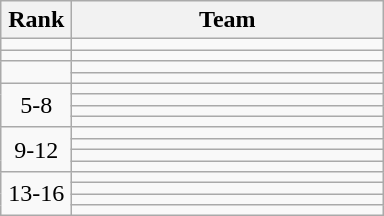<table class="wikitable" style="text-align: center;">
<tr>
<th width=40>Rank</th>
<th width=200>Team</th>
</tr>
<tr>
<td></td>
<td align=left></td>
</tr>
<tr>
<td></td>
<td align=left></td>
</tr>
<tr>
<td rowspan=2></td>
<td align=left></td>
</tr>
<tr>
<td align=left></td>
</tr>
<tr>
<td rowspan=4>5-8</td>
<td align=left></td>
</tr>
<tr>
<td align=left></td>
</tr>
<tr>
<td align=left></td>
</tr>
<tr>
<td align=left></td>
</tr>
<tr>
<td rowspan=4>9-12</td>
<td align=left></td>
</tr>
<tr>
<td align=left></td>
</tr>
<tr>
<td align=left></td>
</tr>
<tr>
<td align=left></td>
</tr>
<tr>
<td rowspan=4>13-16</td>
<td align=left></td>
</tr>
<tr>
<td align=left></td>
</tr>
<tr>
<td align=left></td>
</tr>
<tr>
<td align=left></td>
</tr>
</table>
